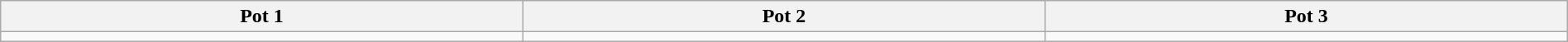<table class="wikitable" style="width:100%;">
<tr>
<th width=33%>Pot 1</th>
<th width=33%>Pot 2</th>
<th width=33%>Pot 3</th>
</tr>
<tr>
<td></td>
<td></td>
<td></td>
</tr>
</table>
